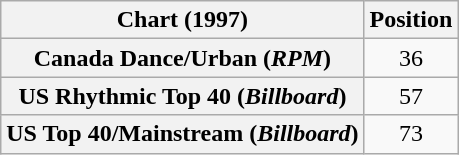<table class="wikitable sortable plainrowheaders" style="text-align:center">
<tr>
<th scope="col">Chart (1997)</th>
<th scope="col">Position</th>
</tr>
<tr>
<th scope="row">Canada Dance/Urban (<em>RPM</em>)</th>
<td>36</td>
</tr>
<tr>
<th scope="row">US Rhythmic Top 40 (<em>Billboard</em>)</th>
<td>57</td>
</tr>
<tr>
<th scope="row">US Top 40/Mainstream (<em>Billboard</em>)</th>
<td>73</td>
</tr>
</table>
